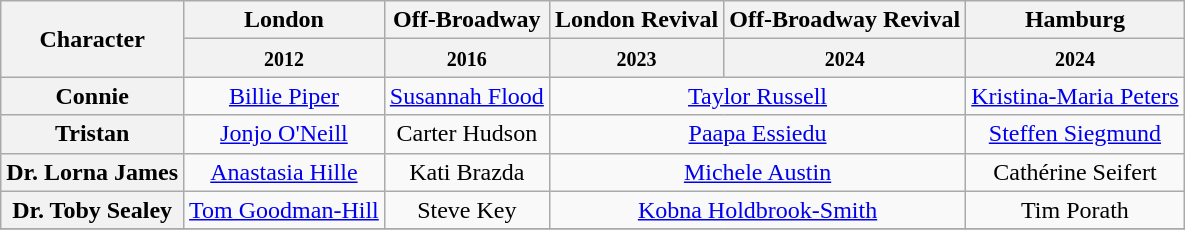<table class="wikitable">
<tr>
<th rowspan="2">Character</th>
<th>London</th>
<th>Off-Broadway</th>
<th>London Revival</th>
<th>Off-Broadway Revival</th>
<th>Hamburg</th>
</tr>
<tr>
<th><small>2012</small></th>
<th><small>2016</small></th>
<th><small>2023</small></th>
<th><small>2024</small></th>
<th><small>2024</small></th>
</tr>
<tr>
<th>Connie</th>
<td align="center" ,><a href='#'>Billie Piper</a></td>
<td align="center"><a href='#'>Susannah Flood</a></td>
<td colspan=2, align="center"><a href='#'>Taylor Russell</a></td>
<td align="center"><a href='#'>Kristina-Maria Peters</a></td>
</tr>
<tr>
<th>Tristan</th>
<td align="center"><a href='#'>Jonjo O'Neill</a></td>
<td align="center">Carter Hudson</td>
<td colspan=2, align="center"><a href='#'>Paapa Essiedu</a></td>
<td align="center"><a href='#'>Steffen Siegmund</a></td>
</tr>
<tr>
<th>Dr. Lorna James</th>
<td align="center"><a href='#'>Anastasia Hille</a></td>
<td align="center">Kati Brazda</td>
<td colspan=2, align="center"><a href='#'>Michele Austin</a></td>
<td align="center">Cathérine Seifert</td>
</tr>
<tr>
<th>Dr. Toby Sealey</th>
<td align="center"><a href='#'>Tom Goodman-Hill</a></td>
<td align="center">Steve Key</td>
<td colspan=2, align="center"><a href='#'>Kobna Holdbrook-Smith</a></td>
<td align="center">Tim Porath</td>
</tr>
<tr>
</tr>
</table>
